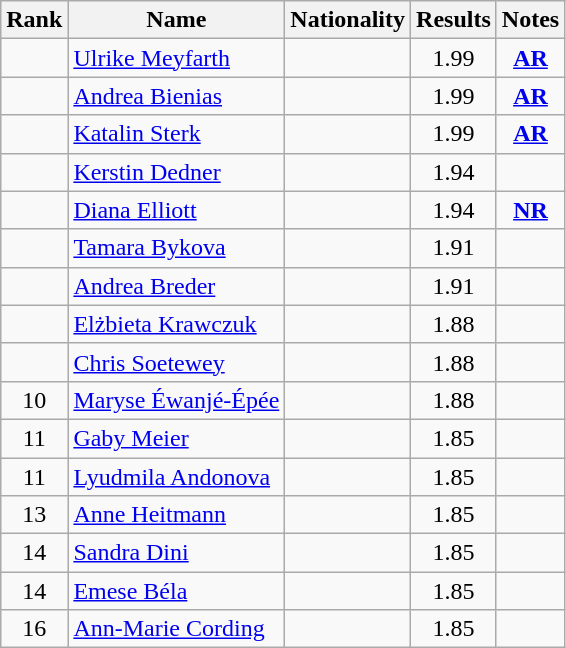<table class="wikitable sortable" style="text-align:center">
<tr>
<th>Rank</th>
<th>Name</th>
<th>Nationality</th>
<th>Results</th>
<th>Notes</th>
</tr>
<tr>
<td></td>
<td align="left"><a href='#'>Ulrike Meyfarth</a></td>
<td align=left></td>
<td>1.99</td>
<td><strong><a href='#'>AR</a></strong></td>
</tr>
<tr>
<td></td>
<td align="left"><a href='#'>Andrea Bienias</a></td>
<td align=left></td>
<td>1.99</td>
<td><strong><a href='#'>AR</a></strong></td>
</tr>
<tr>
<td></td>
<td align="left"><a href='#'>Katalin Sterk</a></td>
<td align=left></td>
<td>1.99</td>
<td><strong><a href='#'>AR</a></strong></td>
</tr>
<tr>
<td></td>
<td align="left"><a href='#'>Kerstin Dedner</a></td>
<td align=left></td>
<td>1.94</td>
<td></td>
</tr>
<tr>
<td></td>
<td align="left"><a href='#'>Diana Elliott</a></td>
<td align=left></td>
<td>1.94</td>
<td><strong><a href='#'>NR</a></strong></td>
</tr>
<tr>
<td></td>
<td align="left"><a href='#'>Tamara Bykova</a></td>
<td align=left></td>
<td>1.91</td>
<td></td>
</tr>
<tr>
<td></td>
<td align="left"><a href='#'>Andrea Breder</a></td>
<td align=left></td>
<td>1.91</td>
<td></td>
</tr>
<tr>
<td></td>
<td align="left"><a href='#'>Elżbieta Krawczuk</a></td>
<td align=left></td>
<td>1.88</td>
<td></td>
</tr>
<tr>
<td></td>
<td align="left"><a href='#'>Chris Soetewey</a></td>
<td align=left></td>
<td>1.88</td>
<td></td>
</tr>
<tr>
<td>10</td>
<td align="left"><a href='#'>Maryse Éwanjé-Épée</a></td>
<td align=left></td>
<td>1.88</td>
<td></td>
</tr>
<tr>
<td>11</td>
<td align="left"><a href='#'>Gaby Meier</a></td>
<td align=left></td>
<td>1.85</td>
<td></td>
</tr>
<tr>
<td>11</td>
<td align="left"><a href='#'>Lyudmila Andonova</a></td>
<td align=left></td>
<td>1.85</td>
<td></td>
</tr>
<tr>
<td>13</td>
<td align="left"><a href='#'>Anne Heitmann</a></td>
<td align=left></td>
<td>1.85</td>
<td></td>
</tr>
<tr>
<td>14</td>
<td align="left"><a href='#'>Sandra Dini</a></td>
<td align=left></td>
<td>1.85</td>
<td></td>
</tr>
<tr>
<td>14</td>
<td align="left"><a href='#'>Emese Béla</a></td>
<td align=left></td>
<td>1.85</td>
<td></td>
</tr>
<tr>
<td>16</td>
<td align="left"><a href='#'>Ann-Marie Cording</a></td>
<td align=left></td>
<td>1.85</td>
<td></td>
</tr>
</table>
